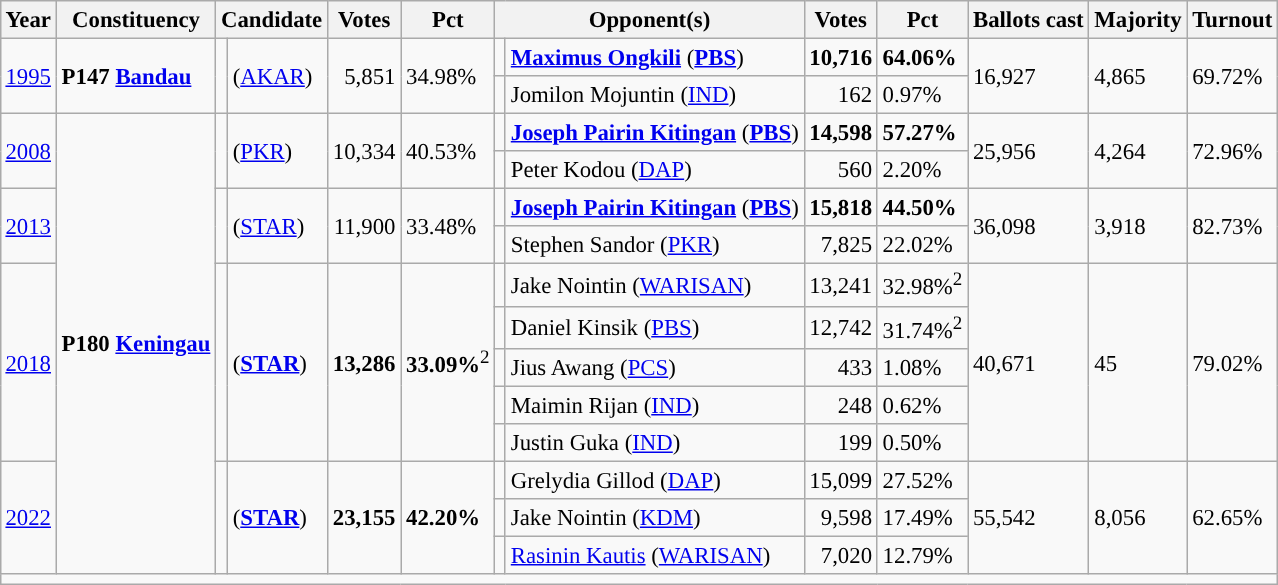<table class="wikitable" style="margin:0.5em ; font-size:95%">
<tr>
<th>Year</th>
<th>Constituency</th>
<th colspan=2>Candidate</th>
<th>Votes</th>
<th>Pct</th>
<th colspan=2>Opponent(s)</th>
<th>Votes</th>
<th>Pct</th>
<th>Ballots cast</th>
<th>Majority</th>
<th>Turnout</th>
</tr>
<tr>
<td rowspan=2><a href='#'>1995</a></td>
<td rowspan=2><strong>P147 <a href='#'>Bandau</a></strong></td>
<td rowspan=2 ></td>
<td rowspan=2> (<a href='#'>AKAR</a>)</td>
<td rowspan=2 align="right">5,851</td>
<td rowspan=2>34.98%</td>
<td></td>
<td><strong><a href='#'>Maximus Ongkili</a></strong> (<a href='#'><strong>PBS</strong></a>)</td>
<td align="right"><strong>10,716</strong></td>
<td><strong>64.06%</strong></td>
<td rowspan=2>16,927</td>
<td rowspan=2>4,865</td>
<td rowspan=2>69.72%</td>
</tr>
<tr>
<td></td>
<td>Jomilon Mojuntin (<a href='#'>IND</a>)</td>
<td align="right">162</td>
<td>0.97%</td>
</tr>
<tr>
<td rowspan=2><a href='#'>2008</a></td>
<td rowspan="12"><strong>P180 <a href='#'>Keningau</a></strong></td>
<td rowspan=2 ></td>
<td rowspan=2> (<a href='#'>PKR</a>)</td>
<td rowspan=2 align="right">10,334</td>
<td rowspan=2>40.53%</td>
<td></td>
<td><strong><a href='#'>Joseph Pairin Kitingan</a></strong> (<a href='#'><strong>PBS</strong></a>)</td>
<td align="right"><strong>14,598</strong></td>
<td><strong>57.27%</strong></td>
<td rowspan=2>25,956</td>
<td rowspan=2>4,264</td>
<td rowspan=2>72.96%</td>
</tr>
<tr>
<td></td>
<td>Peter Kodou (<a href='#'>DAP</a>)</td>
<td align="right">560</td>
<td>2.20%</td>
</tr>
<tr>
<td rowspan=2><a href='#'>2013</a></td>
<td rowspan=2 ></td>
<td rowspan=2> (<a href='#'>STAR</a>)</td>
<td rowspan=2 align="right">11,900</td>
<td rowspan=2>33.48%</td>
<td></td>
<td><strong><a href='#'>Joseph Pairin Kitingan</a></strong> (<a href='#'><strong>PBS</strong></a>)</td>
<td align="right"><strong>15,818</strong></td>
<td><strong>44.50%</strong></td>
<td rowspan=2>36,098</td>
<td rowspan=2>3,918</td>
<td rowspan=2>82.73%</td>
</tr>
<tr>
<td></td>
<td>Stephen Sandor (<a href='#'>PKR</a>)</td>
<td align="right">7,825</td>
<td>22.02%</td>
</tr>
<tr>
<td rowspan="5"><a href='#'>2018</a></td>
<td rowspan="5"></td>
<td rowspan="5"><strong></strong> (<a href='#'><strong>STAR</strong></a>)</td>
<td rowspan="5" align="right"><strong>13,286</strong></td>
<td rowspan="5"><strong>33.09%</strong><sup>2</sup></td>
<td></td>
<td>Jake Nointin (<a href='#'>WARISAN</a>)</td>
<td align="right">13,241</td>
<td>32.98%<sup>2</sup></td>
<td rowspan=5>40,671</td>
<td rowspan=5>45</td>
<td rowspan=5>79.02%</td>
</tr>
<tr>
<td></td>
<td>Daniel Kinsik (<a href='#'>PBS</a>)</td>
<td align="right">12,742</td>
<td>31.74%<sup>2</sup></td>
</tr>
<tr>
<td></td>
<td>Jius Awang (<a href='#'>PCS</a>)</td>
<td align="right">433</td>
<td>1.08%</td>
</tr>
<tr>
<td></td>
<td>Maimin Rijan (<a href='#'>IND</a>)</td>
<td align="right">248</td>
<td>0.62%</td>
</tr>
<tr>
<td></td>
<td>Justin Guka (<a href='#'>IND</a>)</td>
<td align="right">199</td>
<td>0.50%</td>
</tr>
<tr>
<td rowspan="3"><a href='#'>2022</a></td>
<td rowspan="3"></td>
<td rowspan="3"><strong></strong> (<a href='#'><strong>STAR</strong></a>)</td>
<td rowspan="3" align="right"><strong>23,155</strong></td>
<td rowspan="3"><strong>42.20%</strong></td>
<td></td>
<td>Grelydia Gillod (<a href='#'>DAP</a>)</td>
<td align="right">15,099</td>
<td>27.52%</td>
<td rowspan=3>55,542</td>
<td rowspan=3>8,056</td>
<td rowspan=3>62.65%</td>
</tr>
<tr>
<td></td>
<td>Jake Nointin (<a href='#'>KDM</a>)</td>
<td align="right">9,598</td>
<td>17.49%</td>
</tr>
<tr>
<td></td>
<td><a href='#'>Rasinin Kautis</a> (<a href='#'>WARISAN</a>)</td>
<td align="right">7,020</td>
<td>12.79%</td>
</tr>
<tr>
<td colspan="13"></td>
</tr>
</table>
